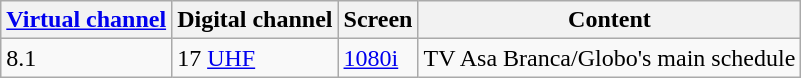<table class = "wikitable">
<tr>
<th><a href='#'>Virtual channel</a></th>
<th>Digital channel</th>
<th>Screen</th>
<th>Content</th>
</tr>
<tr>
<td>8.1</td>
<td>17 <a href='#'>UHF</a></td>
<td><a href='#'>1080i</a></td>
<td>TV Asa Branca/Globo's main schedule</td>
</tr>
</table>
